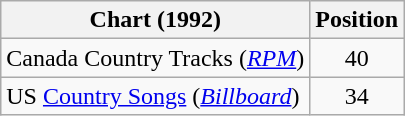<table class="wikitable sortable">
<tr>
<th scope="col">Chart (1992)</th>
<th scope="col">Position</th>
</tr>
<tr>
<td>Canada Country Tracks (<em><a href='#'>RPM</a></em>)</td>
<td align="center">40</td>
</tr>
<tr>
<td>US <a href='#'>Country Songs</a> (<em><a href='#'>Billboard</a></em>)</td>
<td align="center">34</td>
</tr>
</table>
